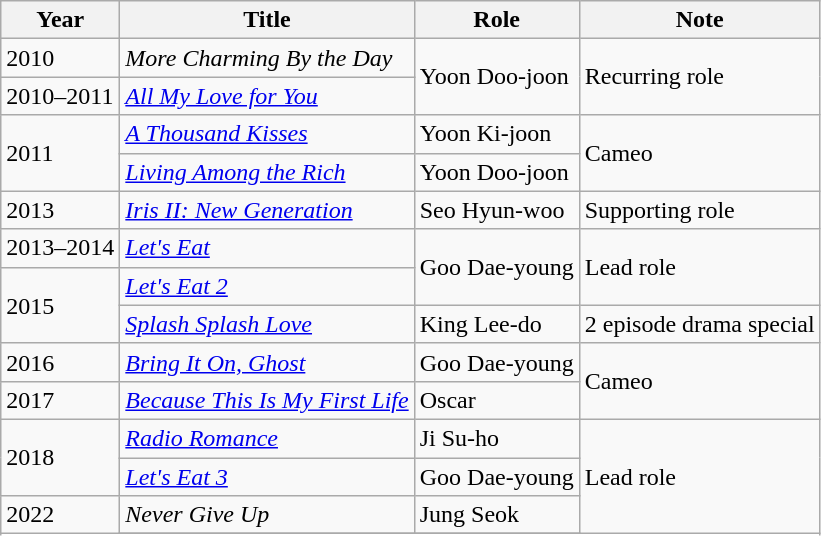<table class="wikitable">
<tr text-align:center;">
<th>Year</th>
<th>Title</th>
<th>Role</th>
<th>Note</th>
</tr>
<tr>
<td>2010</td>
<td><em>More Charming By the Day</em></td>
<td rowspan="2">Yoon Doo-joon</td>
<td rowspan="2">Recurring role</td>
</tr>
<tr>
<td>2010–2011</td>
<td><em><a href='#'>All My Love for You</a></em></td>
</tr>
<tr>
<td rowspan="2">2011</td>
<td><em><a href='#'>A Thousand Kisses</a></em></td>
<td>Yoon Ki-joon</td>
<td rowspan=2>Cameo</td>
</tr>
<tr>
<td><em><a href='#'>Living Among the Rich</a></em></td>
<td>Yoon Doo-joon</td>
</tr>
<tr>
<td>2013</td>
<td><em><a href='#'>Iris II: New Generation</a></em></td>
<td>Seo Hyun-woo</td>
<td>Supporting role</td>
</tr>
<tr>
<td>2013–2014</td>
<td><em><a href='#'>Let's Eat</a></em></td>
<td rowspan="2">Goo Dae-young</td>
<td rowspan="2">Lead role</td>
</tr>
<tr>
<td rowspan=2>2015</td>
<td><em><a href='#'>Let's Eat 2</a></em></td>
</tr>
<tr>
<td><em><a href='#'>Splash Splash Love</a></em></td>
<td>King Lee-do</td>
<td>2 episode drama special</td>
</tr>
<tr>
<td>2016</td>
<td><em><a href='#'>Bring It On, Ghost</a></em></td>
<td>Goo Dae-young</td>
<td rowspan="2">Cameo</td>
</tr>
<tr>
<td>2017</td>
<td><em><a href='#'>Because This Is My First Life</a></em></td>
<td>Oscar</td>
</tr>
<tr>
<td rowspan=2>2018</td>
<td><em><a href='#'>Radio Romance</a></em></td>
<td>Ji Su-ho</td>
<td rowspan=4>Lead role</td>
</tr>
<tr>
<td><em><a href='#'>Let's Eat 3</a></em></td>
<td>Goo Dae-young</td>
</tr>
<tr>
<td rowspan=2>2022</td>
<td><em>Never Give Up</em></td>
<td>Jung Seok </td>
</tr>
<tr>
</tr>
</table>
